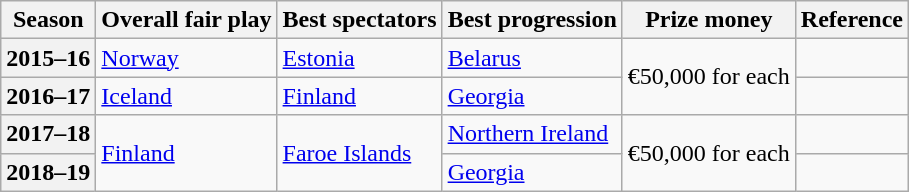<table class="wikitable">
<tr>
<th>Season</th>
<th>Overall fair play</th>
<th>Best spectators</th>
<th>Best progression</th>
<th>Prize money</th>
<th>Reference</th>
</tr>
<tr>
<th>2015–16</th>
<td> <a href='#'>Norway</a></td>
<td> <a href='#'>Estonia</a></td>
<td> <a href='#'>Belarus</a></td>
<td rowspan="2">€50,000 for each</td>
<td></td>
</tr>
<tr>
<th>2016–17</th>
<td> <a href='#'>Iceland</a></td>
<td> <a href='#'>Finland</a></td>
<td> <a href='#'>Georgia</a></td>
<td></td>
</tr>
<tr>
<th>2017–18</th>
<td rowspan="2"> <a href='#'>Finland</a></td>
<td rowspan="2"> <a href='#'>Faroe Islands</a></td>
<td> <a href='#'>Northern Ireland</a></td>
<td rowspan="2">€50,000 for each</td>
<td></td>
</tr>
<tr>
<th>2018–19</th>
<td> <a href='#'>Georgia</a></td>
<td></td>
</tr>
</table>
